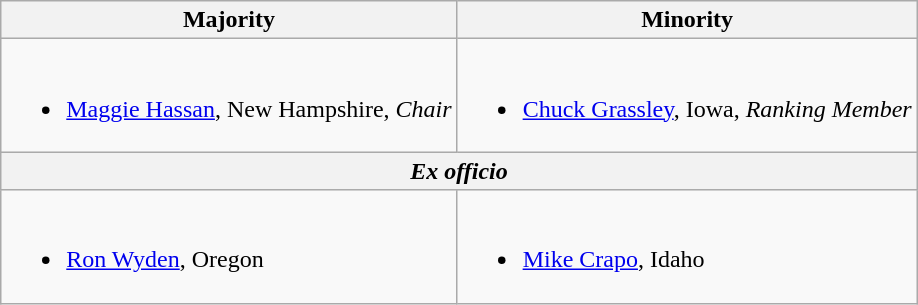<table class=wikitable>
<tr>
<th>Majority</th>
<th>Minority</th>
</tr>
<tr>
<td><br><ul><li><a href='#'>Maggie Hassan</a>, New Hampshire, <em>Chair</em></li></ul></td>
<td><br><ul><li><a href='#'>Chuck Grassley</a>, Iowa, <em>Ranking Member</em></li></ul></td>
</tr>
<tr>
<th colspan=2><em>Ex officio</em></th>
</tr>
<tr>
<td><br><ul><li><a href='#'>Ron Wyden</a>, Oregon</li></ul></td>
<td><br><ul><li><a href='#'>Mike Crapo</a>, Idaho</li></ul></td>
</tr>
</table>
